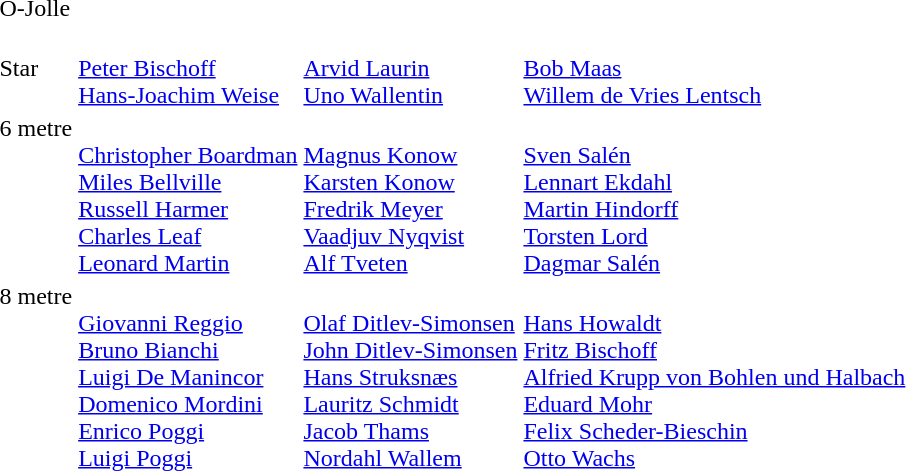<table>
<tr>
<td>O-Jolle<br></td>
<td></td>
<td></td>
<td></td>
</tr>
<tr>
<td>Star<br></td>
<td><br><a href='#'>Peter Bischoff</a><br><a href='#'>Hans-Joachim Weise</a></td>
<td><br><a href='#'>Arvid Laurin</a><br><a href='#'>Uno Wallentin</a></td>
<td><br><a href='#'>Bob Maas</a><br><a href='#'>Willem de Vries Lentsch</a></td>
</tr>
<tr valign="top">
<td>6 metre<br></td>
<td><br><a href='#'>Christopher Boardman</a><br><a href='#'>Miles Bellville</a><br><a href='#'>Russell Harmer</a><br><a href='#'>Charles Leaf</a><br><a href='#'>Leonard Martin</a></td>
<td><br><a href='#'>Magnus Konow</a><br><a href='#'>Karsten Konow</a><br><a href='#'>Fredrik Meyer</a><br><a href='#'>Vaadjuv Nyqvist</a><br><a href='#'>Alf Tveten</a></td>
<td><br><a href='#'>Sven Salén</a><br><a href='#'>Lennart Ekdahl</a><br><a href='#'>Martin Hindorff</a><br><a href='#'>Torsten Lord</a><br><a href='#'>Dagmar Salén</a></td>
</tr>
<tr valign="top">
<td>8 metre<br></td>
<td><br><a href='#'>Giovanni Reggio</a><br><a href='#'>Bruno Bianchi</a><br><a href='#'>Luigi De Manincor</a><br><a href='#'>Domenico Mordini</a><br><a href='#'>Enrico Poggi</a><br><a href='#'>Luigi Poggi</a></td>
<td><br><a href='#'>Olaf Ditlev-Simonsen</a><br><a href='#'>John Ditlev-Simonsen</a><br><a href='#'>Hans Struksnæs</a><br><a href='#'>Lauritz Schmidt</a><br><a href='#'>Jacob Thams</a><br><a href='#'>Nordahl Wallem</a></td>
<td><br><a href='#'>Hans Howaldt</a><br><a href='#'>Fritz Bischoff</a><br><a href='#'>Alfried Krupp von Bohlen und Halbach</a><br><a href='#'>Eduard Mohr</a><br><a href='#'>Felix Scheder-Bieschin</a><br><a href='#'>Otto Wachs</a></td>
</tr>
</table>
